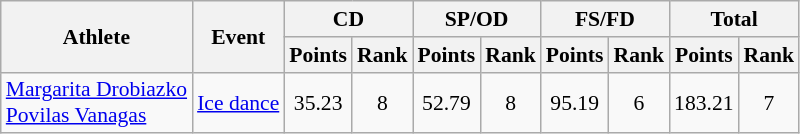<table class="wikitable" style="font-size:90%">
<tr>
<th rowspan="2">Athlete</th>
<th rowspan="2">Event</th>
<th colspan="2">CD</th>
<th colspan="2">SP/OD</th>
<th colspan="2">FS/FD</th>
<th colspan="2">Total</th>
</tr>
<tr>
<th>Points</th>
<th>Rank</th>
<th>Points</th>
<th>Rank</th>
<th>Points</th>
<th>Rank</th>
<th>Points</th>
<th>Rank</th>
</tr>
<tr>
<td><a href='#'>Margarita Drobiazko</a> <br> <a href='#'>Povilas Vanagas</a></td>
<td><a href='#'>Ice dance</a></td>
<td align="center">35.23</td>
<td align="center">8</td>
<td align="center">52.79</td>
<td align="center">8</td>
<td align="center">95.19</td>
<td align="center">6</td>
<td align="center">183.21</td>
<td align="center">7</td>
</tr>
</table>
